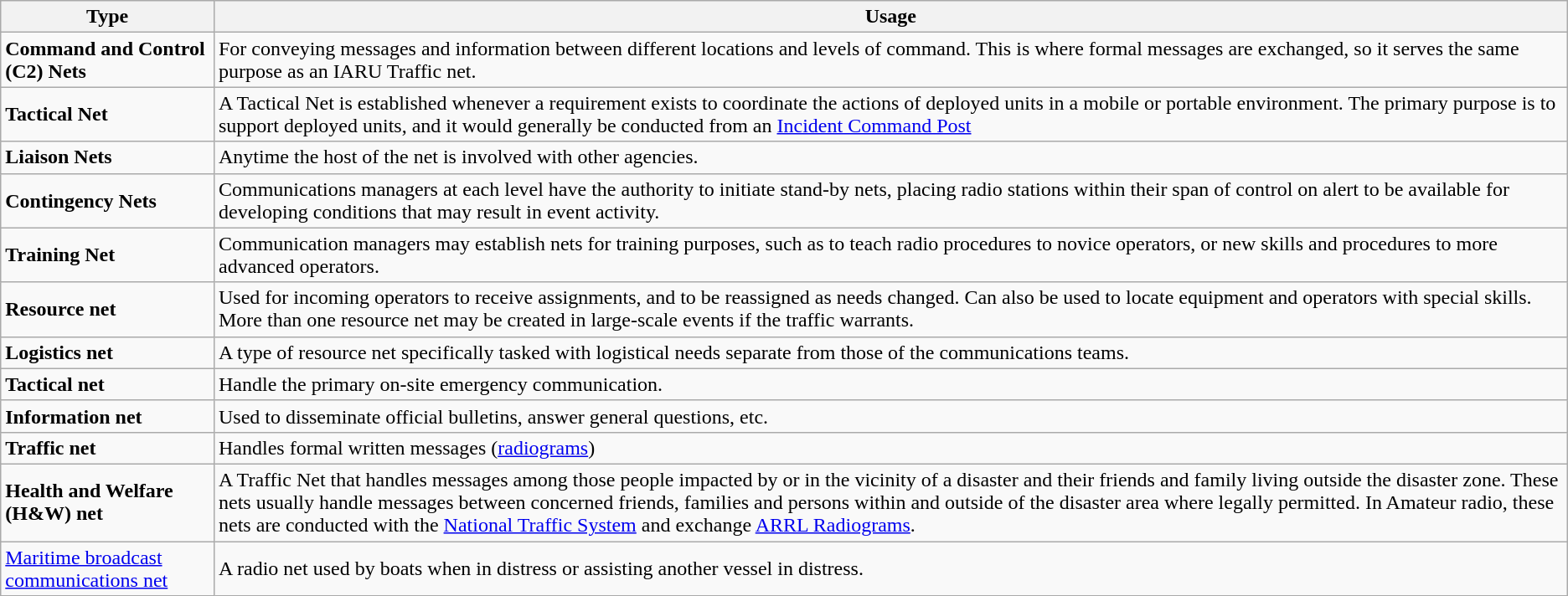<table class="wikitable">
<tr>
<th>Type</th>
<th>Usage</th>
</tr>
<tr>
<td><strong>Command and Control (C2) Nets</strong></td>
<td>For conveying messages and information between different locations and levels of command. This is where formal messages are exchanged, so it serves the same purpose as an IARU Traffic net.</td>
</tr>
<tr>
<td><strong>Tactical Net</strong></td>
<td>A Tactical Net is established whenever a requirement exists to coordinate the actions of deployed units in a mobile or portable environment. The primary purpose is to support deployed units, and it would generally be conducted from an <a href='#'>Incident Command Post</a></td>
</tr>
<tr>
<td><strong>Liaison Nets</strong></td>
<td>Anytime the host of the net is involved with other agencies.</td>
</tr>
<tr>
<td><strong>Contingency Nets</strong></td>
<td>Communications managers at each level have the authority to initiate stand-by nets, placing radio stations within their span of control on alert to be available for developing conditions that may result in event activity.</td>
</tr>
<tr>
<td><strong>Training Net</strong></td>
<td>Communication managers may establish nets for training purposes, such as to teach radio procedures to novice operators, or new skills and procedures to more advanced operators.</td>
</tr>
<tr>
<td><strong>Resource net</strong></td>
<td>Used for incoming operators to receive assignments, and to be reassigned as needs changed. Can also be used to locate equipment and operators with special skills. More than one resource net may be created in large-scale events if the traffic warrants.</td>
</tr>
<tr>
<td><strong>Logistics net</strong></td>
<td>A type of resource net specifically tasked with logistical needs separate from those of the communications teams.</td>
</tr>
<tr>
<td><strong>Tactical net</strong></td>
<td>Handle the primary on-site emergency communication.</td>
</tr>
<tr>
<td><strong>Information net</strong></td>
<td>Used to disseminate official bulletins, answer general questions, etc.</td>
</tr>
<tr>
<td><strong>Traffic net</strong></td>
<td>Handles formal written messages (<a href='#'>radiograms</a>)</td>
</tr>
<tr>
<td><strong>Health and Welfare (H&W) net</strong></td>
<td>A Traffic Net that handles messages among those people impacted by or in the vicinity of a disaster and their friends and family living outside the disaster zone. These nets usually handle messages between concerned friends, families and persons within and outside of the disaster area where legally permitted. In Amateur radio,  these nets are conducted with the <a href='#'>National Traffic System</a> and exchange <a href='#'>ARRL Radiograms</a>.</td>
</tr>
<tr>
<td><a href='#'>Maritime broadcast communications net</a></td>
<td>A radio net used by boats when in distress or assisting another vessel in distress.</td>
</tr>
</table>
